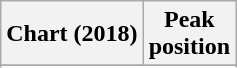<table class="wikitable plainrowheaders">
<tr>
<th>Chart (2018)</th>
<th>Peak<br>position</th>
</tr>
<tr>
</tr>
<tr>
</tr>
</table>
